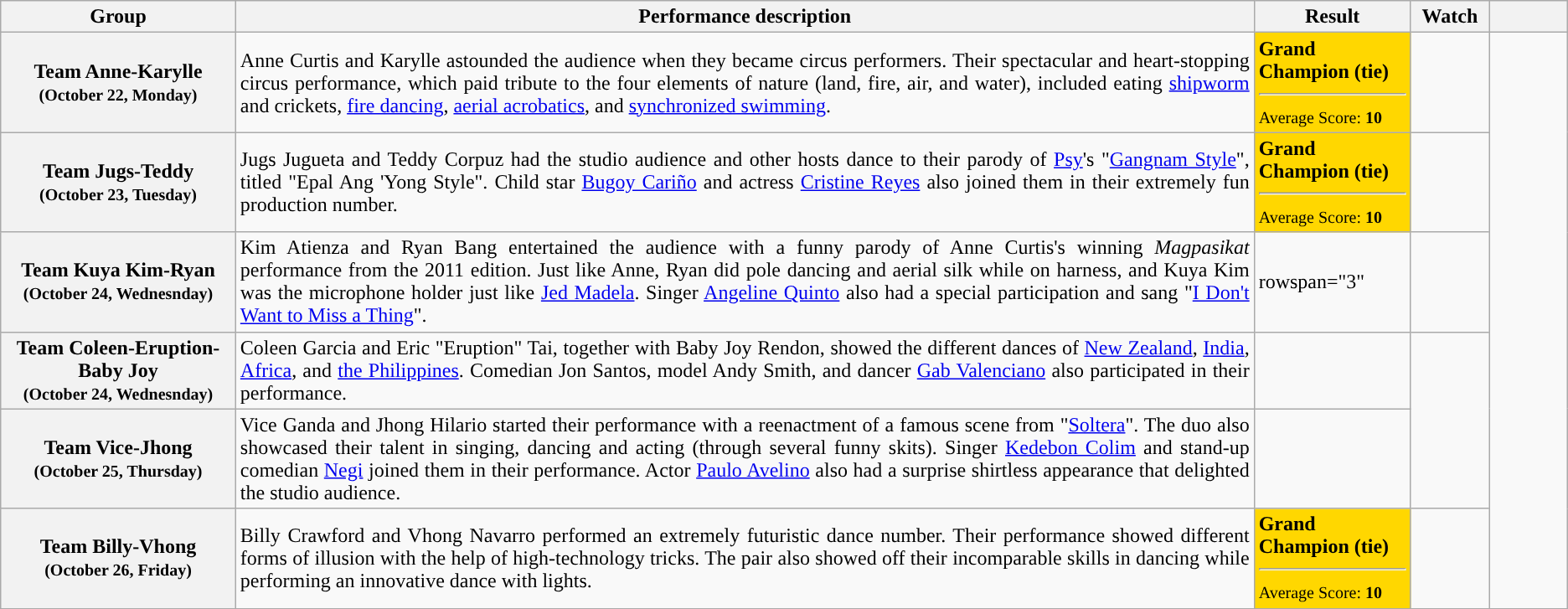<table class="wikitable style="text-align:center; font-size:90%; line-height:18px; width:100%">
<tr>
<th width="15%">Group</th>
<th width="65%">Performance description</th>
<th width="10%">Result</th>
<th width="5%">Watch</th>
<th width="5%"></th>
</tr>
<tr>
<th>Team Anne-Karylle<br><small>(October 22, Monday)</small></th>
<td align="justify">Anne Curtis and Karylle astounded the audience when they became circus performers. Their spectacular and heart-stopping circus performance, which paid tribute to the four elements of nature (land, fire, air, and water), included eating <a href='#'>shipworm</a> and crickets, <a href='#'>fire dancing</a>, <a href='#'>aerial acrobatics</a>, and <a href='#'>synchronized swimming</a>.</td>
<td style="background:gold"><strong>Grand Champion (tie)</strong><hr><small>Average Score: <strong>10</strong></small></td>
<td></td>
<td rowspan="6" style="text-align:center;"></td>
</tr>
<tr>
<th>Team Jugs-Teddy<br><small>(October 23, Tuesday)</small></th>
<td align="justify">Jugs Jugueta and Teddy Corpuz had the studio audience and other hosts dance to their parody of <a href='#'>Psy</a>'s "<a href='#'>Gangnam Style</a>", titled "Epal Ang 'Yong Style". Child star <a href='#'>Bugoy Cariño</a> and actress <a href='#'>Cristine Reyes</a> also joined them in their extremely fun production number.</td>
<td style="background:gold"><strong>Grand Champion (tie)</strong><hr><small>Average Score: <strong>10</strong></small></td>
<td></td>
</tr>
<tr>
<th>Team Kuya Kim-Ryan<br><small>(October 24, Wednesnday)</small></th>
<td align="justify">Kim Atienza and Ryan Bang entertained the audience with a funny parody of Anne Curtis's winning <em>Magpasikat</em> performance from the 2011 edition. Just like Anne, Ryan did pole dancing and aerial silk while on harness, and Kuya Kim was the microphone holder just like <a href='#'>Jed Madela</a>. Singer <a href='#'>Angeline Quinto</a> also had a special participation and sang "<a href='#'>I Don't Want to Miss a Thing</a>".</td>
<td>rowspan="3" </td>
<td></td>
</tr>
<tr>
<th>Team Coleen-Eruption-Baby Joy<br><small>(October 24, Wednesnday)</small></th>
<td align="justify">Coleen Garcia and Eric "Eruption" Tai, together with Baby Joy Rendon, showed the different dances of <a href='#'>New Zealand</a>, <a href='#'>India</a>, <a href='#'>Africa</a>, and <a href='#'>the Philippines</a>. Comedian Jon Santos, model Andy Smith, and dancer <a href='#'>Gab Valenciano</a> also participated in their performance.</td>
<td></td>
</tr>
<tr>
<th>Team Vice-Jhong<br><small>(October 25, Thursday)</small></th>
<td align="justify">Vice Ganda and Jhong Hilario started their performance with a reenactment of a famous scene from "<a href='#'>Soltera</a>". The duo also showcased their talent in singing, dancing and acting (through several funny skits). Singer <a href='#'>Kedebon Colim</a> and stand-up comedian <a href='#'>Negi</a> joined them in their performance. Actor <a href='#'>Paulo Avelino</a> also had a surprise shirtless appearance that delighted the studio audience.</td>
<td></td>
</tr>
<tr>
<th>Team Billy-Vhong<br><small>(October 26, Friday)</small></th>
<td align="justify">Billy Crawford and Vhong Navarro performed an extremely futuristic dance number. Their performance showed different forms of illusion with the help of high-technology tricks. The pair also showed off their incomparable skills in dancing while performing an innovative dance with lights.</td>
<td style="background:gold"><strong>Grand Champion (tie)</strong><hr><small>Average Score: <strong>10</strong></small></td>
<td></td>
</tr>
<tr>
</tr>
</table>
